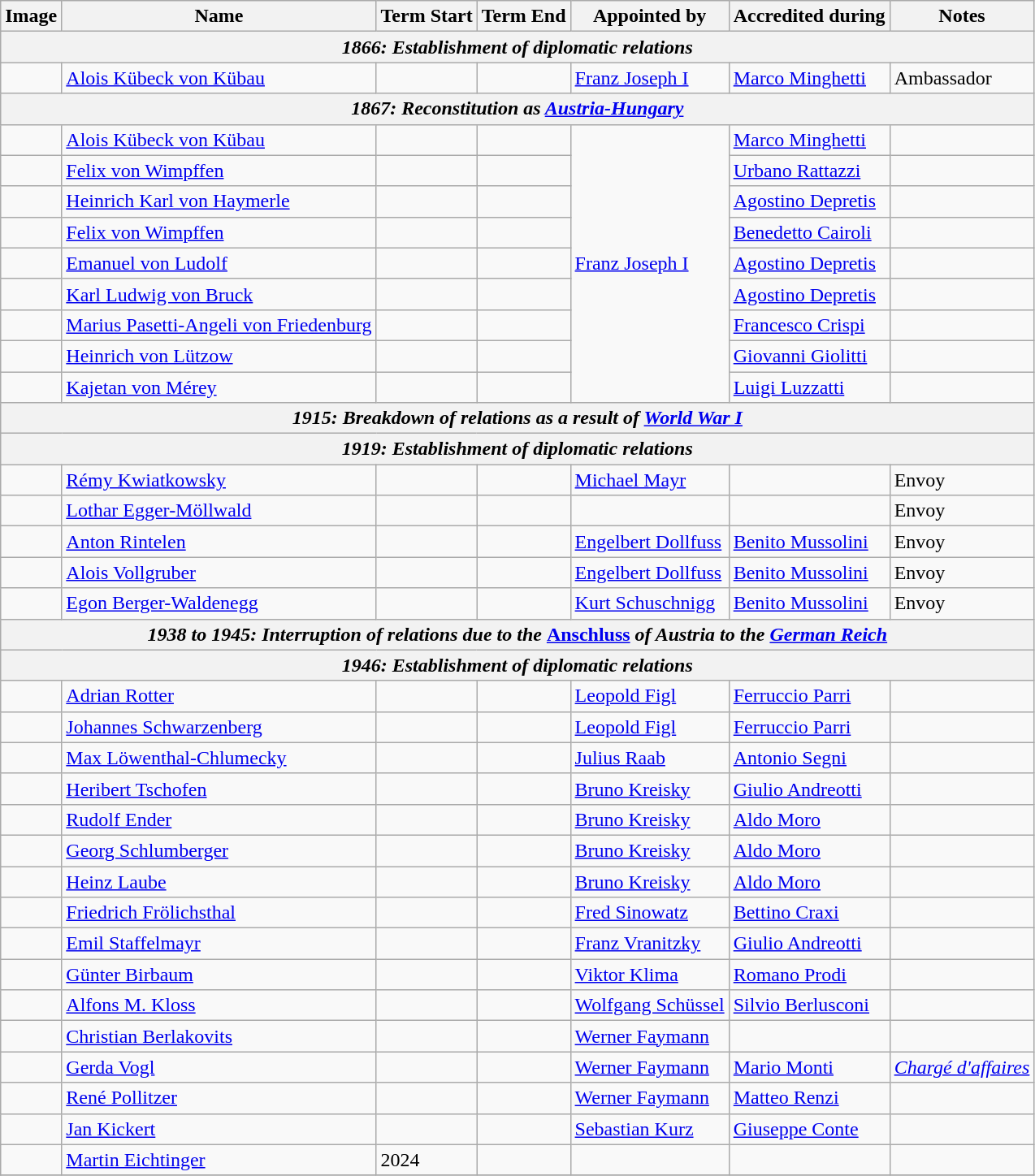<table class="wikitable zebra">
<tr class="hintergrundfarbe6">
<th>Image</th>
<th>Name</th>
<th>Term Start</th>
<th>Term End</th>
<th>Appointed by</th>
<th>Accredited during</th>
<th>Notes</th>
</tr>
<tr class="hintergrundfarbe9">
<th colspan="7"><em>1866: Establishment of diplomatic relations</em></th>
</tr>
<tr>
<td></td>
<td><a href='#'>Alois Kübeck von Kübau</a></td>
<td></td>
<td></td>
<td><a href='#'>Franz Joseph I</a></td>
<td><a href='#'>Marco Minghetti</a></td>
<td>Ambassador</td>
</tr>
<tr class="hintergrundfarbe7">
<th colspan="7"><em>1867: Reconstitution as <a href='#'>Austria-Hungary</a></em></th>
</tr>
<tr>
<td></td>
<td><a href='#'>Alois Kübeck von Kübau</a></td>
<td></td>
<td></td>
<td rowspan="9"><a href='#'>Franz Joseph I</a></td>
<td><a href='#'>Marco Minghetti</a></td>
<td></td>
</tr>
<tr>
<td></td>
<td><a href='#'>Felix von Wimpffen</a></td>
<td></td>
<td></td>
<td><a href='#'>Urbano Rattazzi</a></td>
<td></td>
</tr>
<tr>
<td></td>
<td><a href='#'>Heinrich Karl von Haymerle</a></td>
<td></td>
<td></td>
<td><a href='#'>Agostino Depretis</a></td>
<td></td>
</tr>
<tr>
<td></td>
<td><a href='#'>Felix von Wimpffen</a></td>
<td></td>
<td></td>
<td><a href='#'>Benedetto Cairoli</a></td>
<td></td>
</tr>
<tr>
<td></td>
<td><a href='#'>Emanuel von Ludolf</a></td>
<td></td>
<td></td>
<td><a href='#'>Agostino Depretis</a></td>
<td></td>
</tr>
<tr>
<td></td>
<td><a href='#'>Karl Ludwig von Bruck</a></td>
<td></td>
<td></td>
<td><a href='#'>Agostino Depretis</a></td>
<td></td>
</tr>
<tr>
<td></td>
<td><a href='#'>Marius Pasetti-Angeli von Friedenburg</a></td>
<td></td>
<td></td>
<td><a href='#'>Francesco Crispi</a></td>
<td></td>
</tr>
<tr>
<td></td>
<td><a href='#'>Heinrich von Lützow</a></td>
<td></td>
<td></td>
<td><a href='#'>Giovanni Giolitti</a></td>
<td></td>
</tr>
<tr>
<td></td>
<td><a href='#'>Kajetan von Mérey</a></td>
<td></td>
<td></td>
<td><a href='#'>Luigi Luzzatti</a></td>
<td></td>
</tr>
<tr class="hintergrundfarbe7">
<th colspan="7"><em>1915: Breakdown of relations as a result of <a href='#'>World War I</a></em></th>
</tr>
<tr class="hintergrundfarbe9">
<th colspan="7"><em>1919: Establishment of diplomatic relations</em></th>
</tr>
<tr>
<td></td>
<td><a href='#'>Rémy Kwiatkowsky</a></td>
<td></td>
<td></td>
<td><a href='#'>Michael Mayr</a></td>
<td></td>
<td>Envoy</td>
</tr>
<tr>
<td></td>
<td><a href='#'>Lothar Egger-Möllwald</a></td>
<td></td>
<td></td>
<td></td>
<td></td>
<td>Envoy</td>
</tr>
<tr>
<td></td>
<td><a href='#'>Anton Rintelen</a></td>
<td></td>
<td></td>
<td><a href='#'>Engelbert Dollfuss</a></td>
<td><a href='#'>Benito Mussolini</a></td>
<td>Envoy</td>
</tr>
<tr>
<td></td>
<td><a href='#'>Alois Vollgruber</a></td>
<td></td>
<td></td>
<td><a href='#'>Engelbert Dollfuss</a></td>
<td><a href='#'>Benito Mussolini</a></td>
<td>Envoy</td>
</tr>
<tr>
<td></td>
<td><a href='#'>Egon Berger-Waldenegg</a></td>
<td></td>
<td></td>
<td><a href='#'>Kurt Schuschnigg</a></td>
<td><a href='#'>Benito Mussolini</a></td>
<td>Envoy</td>
</tr>
<tr class="hintergrundfarbe7">
<th colspan="7"><em>1938 to 1945: Interruption of relations due to the </em><a href='#'>Anschluss</a><em> of Austria to the <a href='#'>German Reich</a></em></th>
</tr>
<tr class="hintergrundfarbe9">
<th colspan="7"><em>1946: Establishment of diplomatic relations</em></th>
</tr>
<tr>
<td></td>
<td><a href='#'>Adrian Rotter</a></td>
<td></td>
<td></td>
<td><a href='#'>Leopold Figl</a></td>
<td><a href='#'>Ferruccio Parri</a></td>
<td></td>
</tr>
<tr>
<td></td>
<td><a href='#'>Johannes Schwarzenberg</a></td>
<td></td>
<td></td>
<td><a href='#'>Leopold Figl</a></td>
<td><a href='#'>Ferruccio Parri</a></td>
<td></td>
</tr>
<tr>
<td></td>
<td><a href='#'>Max Löwenthal-Chlumecky</a></td>
<td></td>
<td></td>
<td><a href='#'>Julius Raab</a></td>
<td><a href='#'>Antonio Segni</a></td>
<td></td>
</tr>
<tr>
<td></td>
<td><a href='#'>Heribert Tschofen</a></td>
<td></td>
<td></td>
<td><a href='#'>Bruno Kreisky</a></td>
<td><a href='#'>Giulio Andreotti</a></td>
<td></td>
</tr>
<tr>
<td></td>
<td><a href='#'>Rudolf Ender</a></td>
<td></td>
<td></td>
<td><a href='#'>Bruno Kreisky</a></td>
<td><a href='#'>Aldo Moro</a></td>
<td></td>
</tr>
<tr>
<td></td>
<td><a href='#'>Georg Schlumberger</a></td>
<td></td>
<td></td>
<td><a href='#'>Bruno Kreisky</a></td>
<td><a href='#'>Aldo Moro</a></td>
<td></td>
</tr>
<tr>
<td></td>
<td><a href='#'>Heinz Laube</a></td>
<td></td>
<td></td>
<td><a href='#'>Bruno Kreisky</a></td>
<td><a href='#'>Aldo Moro</a></td>
<td></td>
</tr>
<tr>
<td></td>
<td><a href='#'>Friedrich Frölichsthal</a></td>
<td></td>
<td></td>
<td><a href='#'>Fred Sinowatz</a></td>
<td><a href='#'>Bettino Craxi</a></td>
<td></td>
</tr>
<tr>
<td></td>
<td><a href='#'>Emil Staffelmayr</a></td>
<td></td>
<td></td>
<td><a href='#'>Franz Vranitzky</a></td>
<td><a href='#'>Giulio Andreotti</a></td>
<td></td>
</tr>
<tr>
<td></td>
<td><a href='#'>Günter Birbaum</a></td>
<td></td>
<td></td>
<td><a href='#'>Viktor Klima</a></td>
<td><a href='#'>Romano Prodi</a></td>
<td></td>
</tr>
<tr>
<td></td>
<td><a href='#'>Alfons M. Kloss</a></td>
<td></td>
<td></td>
<td><a href='#'>Wolfgang Schüssel</a></td>
<td><a href='#'>Silvio Berlusconi</a></td>
<td></td>
</tr>
<tr>
<td></td>
<td><a href='#'>Christian Berlakovits</a></td>
<td></td>
<td></td>
<td><a href='#'>Werner Faymann</a></td>
<td></td>
</tr>
<tr>
<td></td>
<td><a href='#'>Gerda Vogl</a></td>
<td></td>
<td></td>
<td><a href='#'>Werner Faymann</a></td>
<td><a href='#'>Mario Monti</a></td>
<td><em><a href='#'>Chargé d'affaires</a></em></td>
</tr>
<tr>
<td></td>
<td><a href='#'>René Pollitzer</a></td>
<td></td>
<td></td>
<td><a href='#'>Werner Faymann</a></td>
<td><a href='#'>Matteo Renzi</a></td>
<td></td>
</tr>
<tr>
<td></td>
<td><a href='#'>Jan Kickert</a></td>
<td></td>
<td></td>
<td><a href='#'>Sebastian Kurz</a></td>
<td><a href='#'>Giuseppe Conte</a></td>
<td></td>
</tr>
<tr>
<td></td>
<td><a href='#'>Martin Eichtinger</a></td>
<td>2024</td>
<td></td>
<td></td>
<td></td>
<td></td>
</tr>
<tr>
</tr>
</table>
